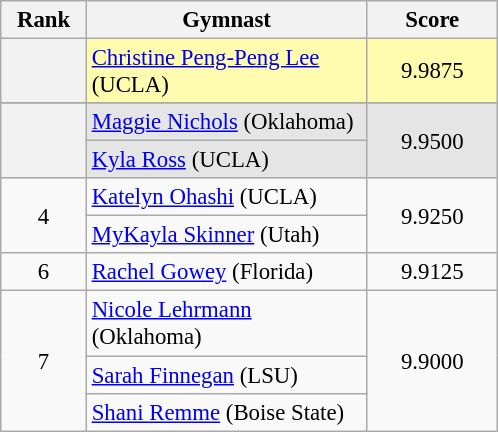<table class="wikitable sortable" style="text-align:center; font-size:95%">
<tr>
<th scope="col" style="width:50px;">Rank</th>
<th scope="col" style="width:180px;">Gymnast</th>
<th scope="col" style="width:80px;">Score</th>
</tr>
<tr style="background:#fffcaf;">
<th scope="row" style="text-align:center"></th>
<td style="text-align:left;"><a href='#'>Christine Peng-Peng Lee</a> (UCLA)</td>
<td>9.9875</td>
</tr>
<tr>
</tr>
<tr style="background:#e5e5e5;">
<th rowspan="2" scope="row" style="text-align:center"></th>
<td style="text-align:left;"><a href='#'>Maggie Nichols</a> (Oklahoma)</td>
<td rowspan="2">9.9500</td>
</tr>
<tr style="background:#e5e5e5;">
<td style="text-align:left;"><a href='#'>Kyla Ross</a> (UCLA)</td>
</tr>
<tr>
<td rowspan="2">4</td>
<td style="text-align:left;"><a href='#'>Katelyn Ohashi</a> (UCLA)</td>
<td rowspan="2">9.9250</td>
</tr>
<tr>
<td style="text-align:left;"><a href='#'>MyKayla Skinner</a> (Utah)</td>
</tr>
<tr>
<td>6</td>
<td style="text-align:left;"><a href='#'>Rachel Gowey</a> (Florida)</td>
<td>9.9125</td>
</tr>
<tr>
<td rowspan="3">7</td>
<td style="text-align:left;"><a href='#'>Nicole Lehrmann</a> (Oklahoma)</td>
<td rowspan="3">9.9000</td>
</tr>
<tr>
<td style="text-align:left;"><a href='#'>Sarah Finnegan</a> (LSU)</td>
</tr>
<tr>
<td style="text-align:left;"><a href='#'>Shani Remme</a> (Boise State)</td>
</tr>
</table>
